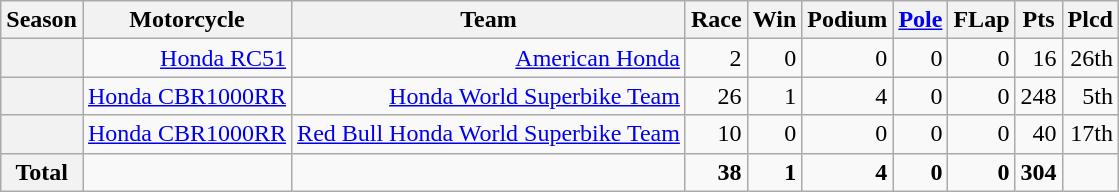<table class="wikitable" style=text-align:right>
<tr>
<th>Season</th>
<th>Motorcycle</th>
<th>Team</th>
<th>Race</th>
<th>Win</th>
<th>Podium</th>
<th><a href='#'>Pole</a></th>
<th>FLap</th>
<th>Pts</th>
<th>Plcd</th>
</tr>
<tr>
<th></th>
<td><a href='#'>Honda RC51</a></td>
<td><a href='#'>American Honda</a></td>
<td>2</td>
<td>0</td>
<td>0</td>
<td>0</td>
<td>0</td>
<td>16</td>
<td>26th</td>
</tr>
<tr>
<th></th>
<td><a href='#'>Honda CBR1000RR</a></td>
<td><a href='#'>Honda World Superbike Team</a></td>
<td>26</td>
<td>1</td>
<td>4</td>
<td>0</td>
<td>0</td>
<td>248</td>
<td>5th</td>
</tr>
<tr>
<th></th>
<td><a href='#'>Honda CBR1000RR</a></td>
<td><a href='#'>Red Bull Honda World Superbike Team</a></td>
<td>10</td>
<td>0</td>
<td>0</td>
<td>0</td>
<td>0</td>
<td>40</td>
<td>17th</td>
</tr>
<tr>
<th>Total</th>
<td></td>
<td></td>
<td><strong>38</strong></td>
<td><strong>1</strong></td>
<td><strong>4</strong></td>
<td><strong>0</strong></td>
<td><strong>0</strong></td>
<td><strong>304</strong></td>
<td></td>
</tr>
</table>
